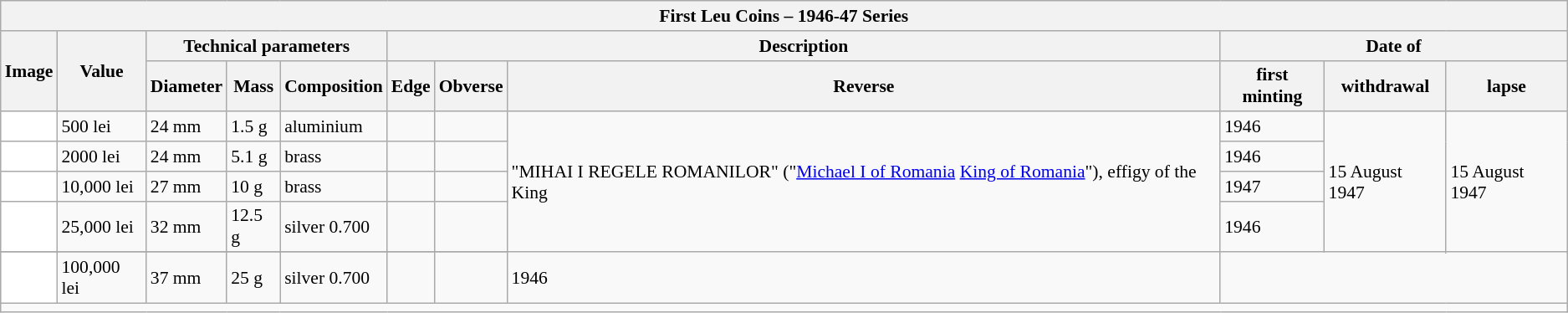<table class="wikitable" style="font-size: 90%">
<tr>
<th colspan="11">First Leu Coins –  1946-47 Series</th>
</tr>
<tr>
<th rowspan="2">Image</th>
<th rowspan="2">Value</th>
<th colspan="3">Technical parameters</th>
<th colspan="3">Description</th>
<th colspan="3">Date of</th>
</tr>
<tr>
<th>Diameter</th>
<th>Mass</th>
<th>Composition</th>
<th>Edge</th>
<th>Obverse</th>
<th>Reverse</th>
<th>first minting</th>
<th>withdrawal</th>
<th>lapse</th>
</tr>
<tr>
<td align="center" bgcolor="white"></td>
<td>500 lei</td>
<td>24 mm</td>
<td>1.5 g</td>
<td>aluminium</td>
<td></td>
<td></td>
<td rowspan="5">"MIHAI I REGELE ROMANILOR" ("<a href='#'>Michael I of Romania</a> <a href='#'>King of Romania</a>"), effigy of the King</td>
<td>1946</td>
<td rowspan="5">15 August 1947</td>
<td rowspan="5">15 August 1947</td>
</tr>
<tr>
<td align="center" bgcolor="white"></td>
<td>2000 lei</td>
<td>24 mm</td>
<td>5.1 g</td>
<td>brass</td>
<td></td>
<td></td>
<td>1946</td>
</tr>
<tr>
<td align="center" bgcolor="white"></td>
<td>10,000 lei</td>
<td>27 mm</td>
<td>10 g</td>
<td>brass</td>
<td></td>
<td></td>
<td>1947</td>
</tr>
<tr>
<td align="center" bgcolor="white"></td>
<td>25,000 lei</td>
<td>32 mm</td>
<td>12.5 g</td>
<td>silver 0.700</td>
<td></td>
<td></td>
<td>1946</td>
</tr>
<tr>
</tr>
<tr>
<td align="center" bgcolor="white"></td>
<td>100,000 lei</td>
<td>37 mm</td>
<td>25 g</td>
<td>silver 0.700</td>
<td></td>
<td></td>
<td>1946</td>
</tr>
<tr>
<td colspan="11"></td>
</tr>
</table>
